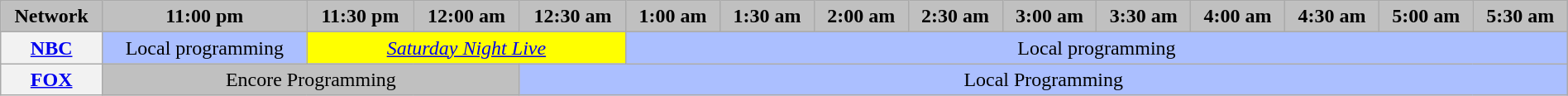<table class="wikitable" style="width:100%;margin-right:0;text-align:center">
<tr>
<th style="background-color:#C0C0C0;text-align:center" colspan="2">Network</th>
<th style="background-color:#C0C0C0;text-align:center">11:00 pm</th>
<th style="background-color:#C0C0C0;text-align:center">11:30 pm</th>
<th style="background-color:#C0C0C0;text-align:center">12:00 am</th>
<th style="background-color:#C0C0C0;text-align:center">12:30 am</th>
<th style="background-color:#C0C0C0;text-align:center">1:00 am</th>
<th style="background-color:#C0C0C0;text-align:center">1:30 am</th>
<th style="background-color:#C0C0C0;text-align:center">2:00 am</th>
<th style="background-color:#C0C0C0;text-align:center">2:30 am</th>
<th style="background-color:#C0C0C0;text-align:center">3:00 am</th>
<th style="background-color:#C0C0C0;text-align:center">3:30 am</th>
<th style="background-color:#C0C0C0;text-align:center">4:00 am</th>
<th style="background-color:#C0C0C0;text-align:center">4:30 am</th>
<th style="background-color:#C0C0C0;text-align:center">5:00 am</th>
<th style="background-color:#C0C0C0;text-align:center">5:30 am</th>
</tr>
<tr>
<th colspan="2"><a href='#'>NBC</a></th>
<td style="background:#abbfff">Local programming</td>
<td colspan="3" style="background:yellow"><em><a href='#'>Saturday Night Live</a></em></td>
<td colspan="10" style="background:#abbfff">Local programming </td>
</tr>
<tr>
<th colspan="2"><a href='#'>FOX</a></th>
<td colspan="3" style="background:#C0C0C0">Encore Programming</td>
<td colspan="11" style="background:#abbfff">Local Programming</td>
</tr>
</table>
